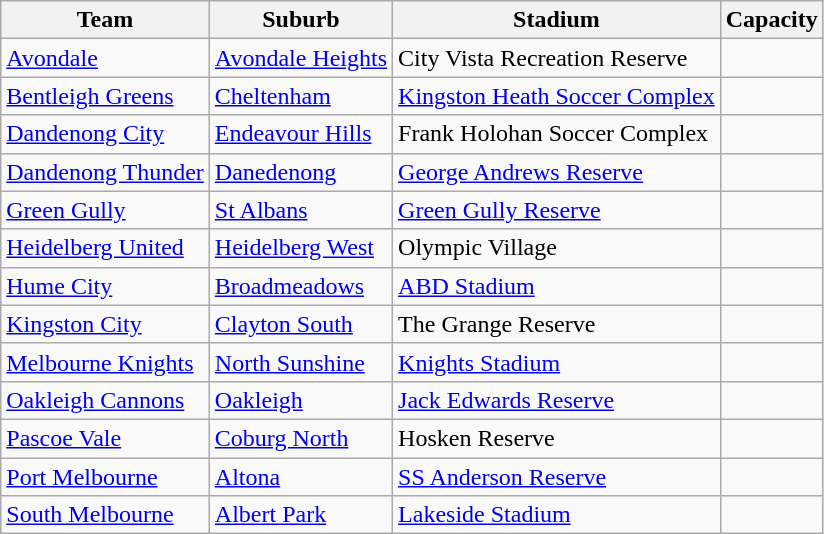<table class="wikitable sortable">
<tr>
<th>Team</th>
<th>Suburb</th>
<th>Stadium</th>
<th>Capacity</th>
</tr>
<tr>
<td><a href='#'>Avondale</a></td>
<td><a href='#'>Avondale Heights</a></td>
<td>City Vista Recreation Reserve</td>
<td style="text-align:center"></td>
</tr>
<tr>
<td><a href='#'>Bentleigh Greens</a></td>
<td><a href='#'>Cheltenham</a></td>
<td><a href='#'>Kingston Heath Soccer Complex</a></td>
<td style="text-align:center"></td>
</tr>
<tr>
<td><a href='#'>Dandenong City</a></td>
<td><a href='#'>Endeavour Hills</a></td>
<td>Frank Holohan Soccer Complex</td>
<td style="text-align:center"></td>
</tr>
<tr>
<td><a href='#'>Dandenong Thunder</a></td>
<td><a href='#'>Danedenong</a></td>
<td><a href='#'>George Andrews Reserve</a></td>
<td style="text-align:center"></td>
</tr>
<tr>
<td><a href='#'>Green Gully</a></td>
<td><a href='#'>St Albans</a></td>
<td><a href='#'>Green Gully Reserve</a></td>
<td style="text-align:center"></td>
</tr>
<tr>
<td><a href='#'>Heidelberg United</a></td>
<td><a href='#'>Heidelberg West</a></td>
<td>Olympic Village</td>
<td style="text-align:center"></td>
</tr>
<tr>
<td><a href='#'>Hume City</a></td>
<td><a href='#'>Broadmeadows</a></td>
<td><a href='#'>ABD Stadium</a></td>
<td style="text-align:center"></td>
</tr>
<tr>
<td><a href='#'>Kingston City</a></td>
<td><a href='#'>Clayton South</a></td>
<td>The Grange Reserve</td>
<td style="text-align:center"></td>
</tr>
<tr>
<td><a href='#'>Melbourne Knights</a></td>
<td><a href='#'>North Sunshine</a></td>
<td><a href='#'>Knights Stadium</a></td>
<td style="text-align:center"></td>
</tr>
<tr>
<td><a href='#'>Oakleigh Cannons</a></td>
<td><a href='#'>Oakleigh</a></td>
<td><a href='#'>Jack Edwards Reserve</a></td>
<td style="text-align:center"></td>
</tr>
<tr>
<td><a href='#'>Pascoe Vale</a></td>
<td><a href='#'>Coburg North</a></td>
<td>Hosken Reserve</td>
<td style="text-align:center"></td>
</tr>
<tr>
<td><a href='#'>Port Melbourne</a></td>
<td><a href='#'>Altona</a></td>
<td><a href='#'>SS Anderson Reserve</a></td>
<td style="text-align:center"></td>
</tr>
<tr>
<td><a href='#'>South Melbourne</a></td>
<td><a href='#'>Albert Park</a></td>
<td><a href='#'>Lakeside Stadium</a></td>
<td style="text-align:center"></td>
</tr>
</table>
